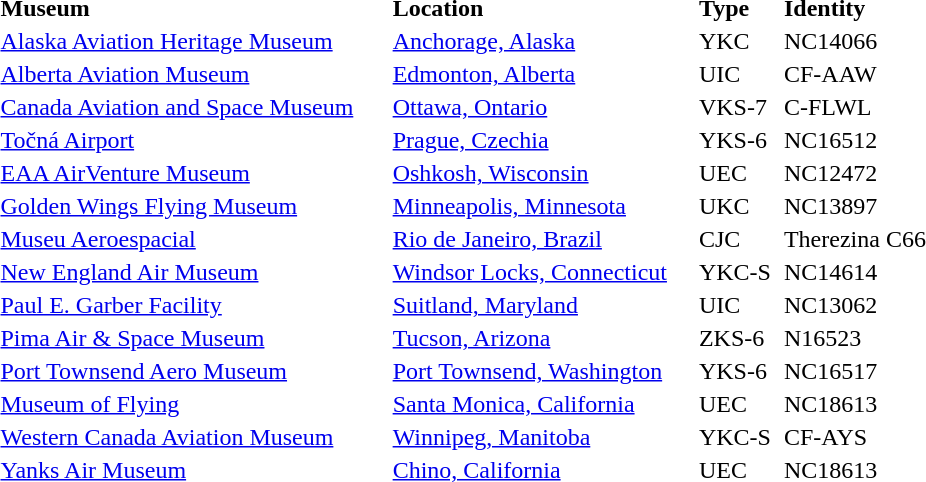<table style="width:50%;">
<tr>
<td><strong>Museum</strong></td>
<td><strong>Location</strong></td>
<td><strong>Type</strong></td>
<td><strong>Identity</strong></td>
</tr>
<tr>
<td><a href='#'>Alaska Aviation Heritage Museum</a></td>
<td><a href='#'>Anchorage, Alaska</a></td>
<td>YKC</td>
<td>NC14066</td>
</tr>
<tr>
<td><a href='#'>Alberta Aviation Museum</a></td>
<td><a href='#'>Edmonton, Alberta</a></td>
<td>UIC</td>
<td>CF-AAW</td>
</tr>
<tr>
<td><a href='#'>Canada Aviation and Space Museum</a></td>
<td><a href='#'>Ottawa, Ontario</a></td>
<td>VKS-7</td>
<td>C-FLWL</td>
</tr>
<tr>
<td><a href='#'>Točná Airport</a></td>
<td><a href='#'>Prague, Czechia</a></td>
<td>YKS-6</td>
<td>NC16512</td>
</tr>
<tr>
<td><a href='#'>EAA AirVenture Museum</a></td>
<td><a href='#'>Oshkosh, Wisconsin</a></td>
<td>UEC</td>
<td>NC12472</td>
</tr>
<tr>
<td><a href='#'>Golden Wings Flying Museum</a></td>
<td><a href='#'>Minneapolis, Minnesota</a></td>
<td>UKC</td>
<td>NC13897</td>
</tr>
<tr>
<td><a href='#'>Museu Aeroespacial</a></td>
<td><a href='#'>Rio de Janeiro, Brazil</a></td>
<td>CJC</td>
<td>Therezina C66</td>
</tr>
<tr>
<td><a href='#'>New England Air Museum</a></td>
<td><a href='#'>Windsor Locks, Connecticut</a></td>
<td>YKC-S</td>
<td>NC14614</td>
</tr>
<tr>
<td><a href='#'>Paul E. Garber Facility</a></td>
<td><a href='#'>Suitland, Maryland</a></td>
<td>UIC</td>
<td>NC13062</td>
</tr>
<tr>
<td><a href='#'>Pima Air & Space Museum</a></td>
<td><a href='#'>Tucson, Arizona</a></td>
<td>ZKS-6</td>
<td>N16523</td>
</tr>
<tr>
<td><a href='#'>Port Townsend Aero Museum</a></td>
<td><a href='#'>Port Townsend, Washington</a></td>
<td>YKS-6</td>
<td>NC16517</td>
</tr>
<tr>
<td><a href='#'>Museum of Flying</a></td>
<td><a href='#'>Santa Monica, California</a></td>
<td>UEC</td>
<td>NC18613</td>
</tr>
<tr>
<td><a href='#'>Western Canada Aviation Museum</a></td>
<td><a href='#'>Winnipeg, Manitoba</a></td>
<td>YKC-S</td>
<td>CF-AYS</td>
</tr>
<tr>
<td><a href='#'>Yanks Air Museum</a></td>
<td><a href='#'>Chino, California</a></td>
<td>UEC</td>
<td>NC18613</td>
</tr>
<tr>
</tr>
</table>
